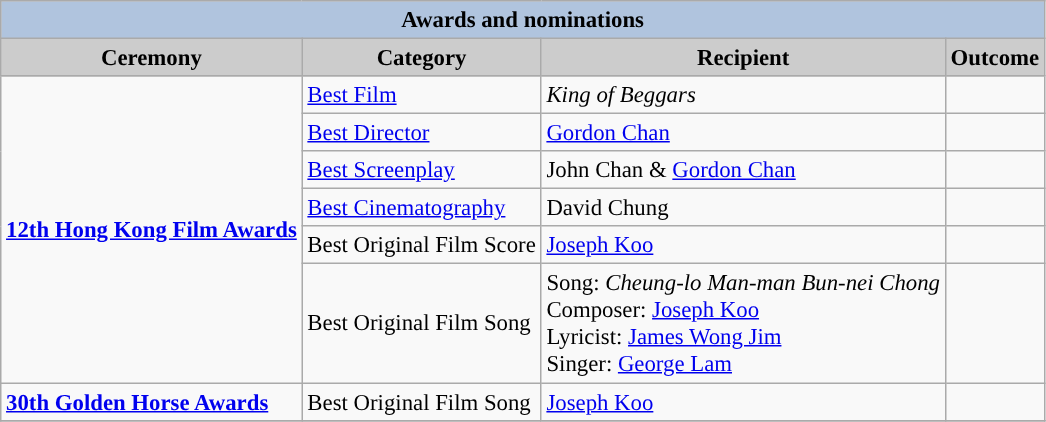<table class="wikitable" style="font-size:95%;" ;>
<tr style="background:#ccc; text-align:center;">
<th colspan="4" style="background: LightSteelBlue;">Awards and nominations</th>
</tr>
<tr style="background:#ccc; text-align:center;">
<th style="background:#ccc">Ceremony</th>
<th style="background:#ccc">Category</th>
<th style="background:#ccc">Recipient</th>
<th style="background:#ccc">Outcome</th>
</tr>
<tr>
<td rowspan=6><strong><a href='#'>12th Hong Kong Film Awards</a></strong></td>
<td><a href='#'>Best Film</a></td>
<td><em>King of Beggars</em></td>
<td></td>
</tr>
<tr>
<td><a href='#'>Best Director</a></td>
<td><a href='#'>Gordon Chan</a></td>
<td></td>
</tr>
<tr>
<td><a href='#'>Best Screenplay</a></td>
<td>John Chan & <a href='#'>Gordon Chan</a></td>
<td></td>
</tr>
<tr>
<td><a href='#'>Best Cinematography</a></td>
<td>David Chung</td>
<td></td>
</tr>
<tr>
<td>Best Original Film Score</td>
<td><a href='#'>Joseph Koo</a></td>
<td></td>
</tr>
<tr>
<td>Best Original Film Song</td>
<td>Song: <em>Cheung-lo Man-man Bun-nei Chong</em><br>Composer: <a href='#'>Joseph Koo</a>
<br>Lyricist: <a href='#'>James Wong Jim</a>
<br>Singer: <a href='#'>George Lam</a></td>
<td></td>
</tr>
<tr>
<td rowspan=1><strong><a href='#'>30th Golden Horse Awards</a></strong></td>
<td>Best Original Film Song</td>
<td><a href='#'>Joseph Koo</a></td>
<td></td>
</tr>
<tr>
</tr>
</table>
